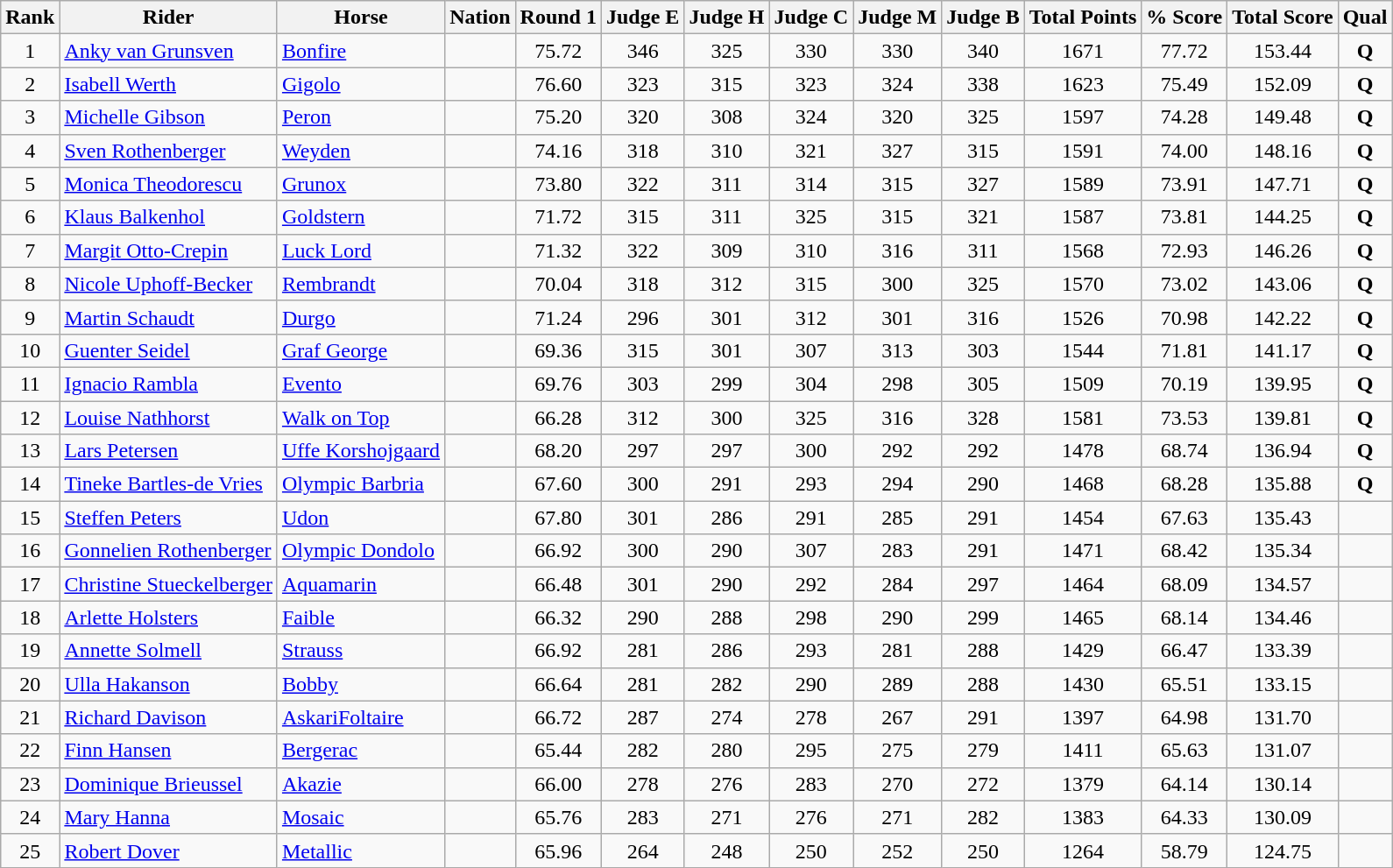<table class="wikitable" style="text-align:center">
<tr>
<th>Rank</th>
<th>Rider</th>
<th>Horse</th>
<th>Nation</th>
<th>Round 1</th>
<th>Judge E</th>
<th>Judge H</th>
<th>Judge C</th>
<th>Judge M</th>
<th>Judge B</th>
<th>Total Points</th>
<th>% Score</th>
<th>Total Score</th>
<th>Qual</th>
</tr>
<tr>
<td>1</td>
<td align=left><a href='#'>Anky van Grunsven</a></td>
<td align=left><a href='#'>Bonfire</a></td>
<td align=left></td>
<td>75.72</td>
<td>346</td>
<td>325</td>
<td>330</td>
<td>330</td>
<td>340</td>
<td>1671</td>
<td>77.72</td>
<td>153.44</td>
<td><strong>Q</strong></td>
</tr>
<tr>
<td>2</td>
<td align=left><a href='#'>Isabell Werth</a></td>
<td align=left><a href='#'>Gigolo</a></td>
<td align=left></td>
<td>76.60</td>
<td>323</td>
<td>315</td>
<td>323</td>
<td>324</td>
<td>338</td>
<td>1623</td>
<td>75.49</td>
<td>152.09</td>
<td><strong>Q</strong></td>
</tr>
<tr>
<td>3</td>
<td align=left><a href='#'>Michelle Gibson</a></td>
<td align=left><a href='#'>Peron</a></td>
<td align=left></td>
<td>75.20</td>
<td>320</td>
<td>308</td>
<td>324</td>
<td>320</td>
<td>325</td>
<td>1597</td>
<td>74.28</td>
<td>149.48</td>
<td><strong>Q</strong></td>
</tr>
<tr>
<td>4</td>
<td align=left><a href='#'>Sven Rothenberger</a></td>
<td align=left><a href='#'>Weyden</a></td>
<td align=left></td>
<td>74.16</td>
<td>318</td>
<td>310</td>
<td>321</td>
<td>327</td>
<td>315</td>
<td>1591</td>
<td>74.00</td>
<td>148.16</td>
<td><strong>Q</strong></td>
</tr>
<tr>
<td>5</td>
<td align=left><a href='#'>Monica Theodorescu</a></td>
<td align=left><a href='#'>Grunox</a></td>
<td align=left></td>
<td>73.80</td>
<td>322</td>
<td>311</td>
<td>314</td>
<td>315</td>
<td>327</td>
<td>1589</td>
<td>73.91</td>
<td>147.71</td>
<td><strong>Q</strong></td>
</tr>
<tr>
<td>6</td>
<td align=left><a href='#'>Klaus Balkenhol</a></td>
<td align=left><a href='#'>Goldstern</a></td>
<td align=left></td>
<td>71.72</td>
<td>315</td>
<td>311</td>
<td>325</td>
<td>315</td>
<td>321</td>
<td>1587</td>
<td>73.81</td>
<td>144.25</td>
<td><strong>Q</strong></td>
</tr>
<tr>
<td>7</td>
<td align=left><a href='#'>Margit Otto-Crepin</a></td>
<td align=left><a href='#'>Luck Lord</a></td>
<td align=left></td>
<td>71.32</td>
<td>322</td>
<td>309</td>
<td>310</td>
<td>316</td>
<td>311</td>
<td>1568</td>
<td>72.93</td>
<td>146.26</td>
<td><strong>Q</strong></td>
</tr>
<tr>
<td>8</td>
<td align=left><a href='#'>Nicole Uphoff-Becker</a></td>
<td align=left><a href='#'>Rembrandt</a></td>
<td align=left></td>
<td>70.04</td>
<td>318</td>
<td>312</td>
<td>315</td>
<td>300</td>
<td>325</td>
<td>1570</td>
<td>73.02</td>
<td>143.06</td>
<td><strong>Q</strong></td>
</tr>
<tr>
<td>9</td>
<td align=left><a href='#'>Martin Schaudt</a></td>
<td align=left><a href='#'>Durgo</a></td>
<td align=left></td>
<td>71.24</td>
<td>296</td>
<td>301</td>
<td>312</td>
<td>301</td>
<td>316</td>
<td>1526</td>
<td>70.98</td>
<td>142.22</td>
<td><strong>Q</strong></td>
</tr>
<tr>
<td>10</td>
<td align=left><a href='#'>Guenter Seidel</a></td>
<td align=left><a href='#'>Graf George</a></td>
<td align=left></td>
<td>69.36</td>
<td>315</td>
<td>301</td>
<td>307</td>
<td>313</td>
<td>303</td>
<td>1544</td>
<td>71.81</td>
<td>141.17</td>
<td><strong>Q</strong></td>
</tr>
<tr>
<td>11</td>
<td align=left><a href='#'>Ignacio Rambla</a></td>
<td align=left><a href='#'>Evento</a></td>
<td align=left></td>
<td>69.76</td>
<td>303</td>
<td>299</td>
<td>304</td>
<td>298</td>
<td>305</td>
<td>1509</td>
<td>70.19</td>
<td>139.95</td>
<td><strong>Q</strong></td>
</tr>
<tr>
<td>12</td>
<td align=left><a href='#'>Louise Nathhorst</a></td>
<td align=left><a href='#'>Walk on Top</a></td>
<td align=left></td>
<td>66.28</td>
<td>312</td>
<td>300</td>
<td>325</td>
<td>316</td>
<td>328</td>
<td>1581</td>
<td>73.53</td>
<td>139.81</td>
<td><strong>Q</strong></td>
</tr>
<tr>
<td>13</td>
<td align=left><a href='#'>Lars Petersen</a></td>
<td align=left><a href='#'>Uffe Korshojgaard</a></td>
<td align=left></td>
<td>68.20</td>
<td>297</td>
<td>297</td>
<td>300</td>
<td>292</td>
<td>292</td>
<td>1478</td>
<td>68.74</td>
<td>136.94</td>
<td><strong>Q</strong></td>
</tr>
<tr>
<td>14</td>
<td align=left><a href='#'>Tineke Bartles-de Vries</a></td>
<td align=left><a href='#'>Olympic Barbria</a></td>
<td align=left></td>
<td>67.60</td>
<td>300</td>
<td>291</td>
<td>293</td>
<td>294</td>
<td>290</td>
<td>1468</td>
<td>68.28</td>
<td>135.88</td>
<td><strong>Q</strong></td>
</tr>
<tr>
<td>15</td>
<td align=left><a href='#'>Steffen Peters</a></td>
<td align=left><a href='#'>Udon</a></td>
<td align=left></td>
<td>67.80</td>
<td>301</td>
<td>286</td>
<td>291</td>
<td>285</td>
<td>291</td>
<td>1454</td>
<td>67.63</td>
<td>135.43</td>
<td></td>
</tr>
<tr>
<td>16</td>
<td align=left><a href='#'>Gonnelien Rothenberger</a></td>
<td align=left><a href='#'>Olympic Dondolo</a></td>
<td align=left></td>
<td>66.92</td>
<td>300</td>
<td>290</td>
<td>307</td>
<td>283</td>
<td>291</td>
<td>1471</td>
<td>68.42</td>
<td>135.34</td>
<td></td>
</tr>
<tr>
<td>17</td>
<td align=left><a href='#'>Christine Stueckelberger</a></td>
<td align=left><a href='#'>Aquamarin</a></td>
<td align=left></td>
<td>66.48</td>
<td>301</td>
<td>290</td>
<td>292</td>
<td>284</td>
<td>297</td>
<td>1464</td>
<td>68.09</td>
<td>134.57</td>
<td></td>
</tr>
<tr>
<td>18</td>
<td align=left><a href='#'>Arlette Holsters</a></td>
<td align=left><a href='#'>Faible</a></td>
<td align=left></td>
<td>66.32</td>
<td>290</td>
<td>288</td>
<td>298</td>
<td>290</td>
<td>299</td>
<td>1465</td>
<td>68.14</td>
<td>134.46</td>
<td></td>
</tr>
<tr>
<td>19</td>
<td align=left><a href='#'>Annette Solmell</a></td>
<td align=left><a href='#'>Strauss</a></td>
<td align=left></td>
<td>66.92</td>
<td>281</td>
<td>286</td>
<td>293</td>
<td>281</td>
<td>288</td>
<td>1429</td>
<td>66.47</td>
<td>133.39</td>
<td></td>
</tr>
<tr>
<td>20</td>
<td align=left><a href='#'>Ulla Hakanson</a></td>
<td align=left><a href='#'>Bobby</a></td>
<td align=left></td>
<td>66.64</td>
<td>281</td>
<td>282</td>
<td>290</td>
<td>289</td>
<td>288</td>
<td>1430</td>
<td>65.51</td>
<td>133.15</td>
<td></td>
</tr>
<tr>
<td>21</td>
<td align=left><a href='#'>Richard Davison</a></td>
<td align=left><a href='#'>Askari</a><a href='#'>Foltaire</a></td>
<td align=left></td>
<td>66.72</td>
<td>287</td>
<td>274</td>
<td>278</td>
<td>267</td>
<td>291</td>
<td>1397</td>
<td>64.98</td>
<td>131.70</td>
<td></td>
</tr>
<tr>
<td>22</td>
<td align=left><a href='#'>Finn Hansen</a></td>
<td align=left><a href='#'>Bergerac</a></td>
<td align=left></td>
<td>65.44</td>
<td>282</td>
<td>280</td>
<td>295</td>
<td>275</td>
<td>279</td>
<td>1411</td>
<td>65.63</td>
<td>131.07</td>
<td></td>
</tr>
<tr>
<td>23</td>
<td align=left><a href='#'>Dominique Brieussel</a></td>
<td align=left><a href='#'>Akazie</a></td>
<td align=left></td>
<td>66.00</td>
<td>278</td>
<td>276</td>
<td>283</td>
<td>270</td>
<td>272</td>
<td>1379</td>
<td>64.14</td>
<td>130.14</td>
<td></td>
</tr>
<tr>
<td>24</td>
<td align=left><a href='#'>Mary Hanna</a></td>
<td align=left><a href='#'>Mosaic</a></td>
<td align=left></td>
<td>65.76</td>
<td>283</td>
<td>271</td>
<td>276</td>
<td>271</td>
<td>282</td>
<td>1383</td>
<td>64.33</td>
<td>130.09</td>
<td></td>
</tr>
<tr>
<td>25</td>
<td align=left><a href='#'>Robert Dover</a></td>
<td align=left><a href='#'>Metallic</a></td>
<td align=left></td>
<td>65.96</td>
<td>264</td>
<td>248</td>
<td>250</td>
<td>252</td>
<td>250</td>
<td>1264</td>
<td>58.79</td>
<td>124.75</td>
<td></td>
</tr>
</table>
